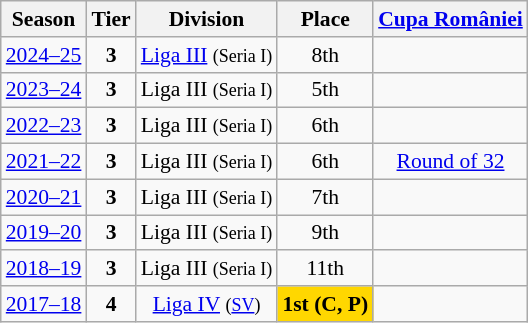<table class="wikitable" style="text-align:center; font-size:90%">
<tr>
<th>Season</th>
<th>Tier</th>
<th>Division</th>
<th>Place</th>
<th><a href='#'>Cupa României</a></th>
</tr>
<tr>
<td><a href='#'>2024–25</a></td>
<td><strong>3</strong></td>
<td><a href='#'>Liga III</a> <small>(Seria I)</small></td>
<td>8th</td>
<td></td>
</tr>
<tr>
<td><a href='#'>2023–24</a></td>
<td><strong>3</strong></td>
<td>Liga III <small>(Seria I)</small></td>
<td>5th</td>
<td></td>
</tr>
<tr>
<td><a href='#'>2022–23</a></td>
<td><strong>3</strong></td>
<td>Liga III <small>(Seria I)</small></td>
<td>6th</td>
<td></td>
</tr>
<tr>
<td><a href='#'>2021–22</a></td>
<td><strong>3</strong></td>
<td>Liga III <small>(Seria I)</small></td>
<td>6th</td>
<td><a href='#'>Round of 32</a></td>
</tr>
<tr>
<td><a href='#'>2020–21</a></td>
<td><strong>3</strong></td>
<td>Liga III <small>(Seria I)</small></td>
<td>7th</td>
<td></td>
</tr>
<tr>
<td><a href='#'>2019–20</a></td>
<td><strong>3</strong></td>
<td>Liga III <small>(Seria I)</small></td>
<td>9th</td>
<td></td>
</tr>
<tr>
<td><a href='#'>2018–19</a></td>
<td><strong>3</strong></td>
<td>Liga III <small>(Seria I)</small></td>
<td>11th</td>
<td></td>
</tr>
<tr>
<td><a href='#'>2017–18</a></td>
<td><strong>4</strong></td>
<td><a href='#'>Liga IV</a> <small>(<a href='#'>SV</a>)</small></td>
<td align=center bgcolor=gold><strong>1st (C, P)</strong></td>
<td></td>
</tr>
</table>
